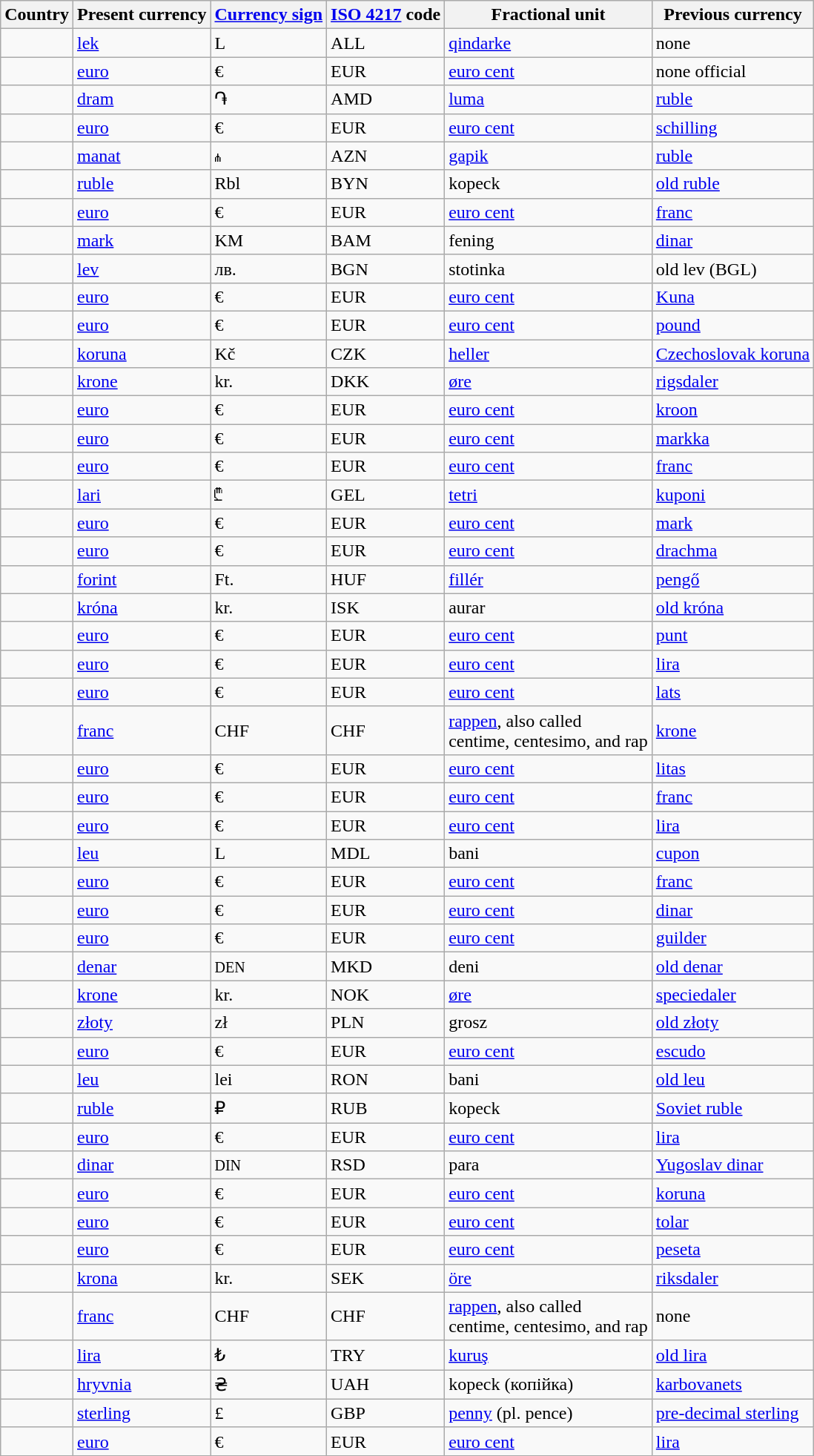<table class="wikitable sortable static-row-numbers static-row-header-text">
<tr>
<th scope="col">Country</th>
<th scope="col">Present currency</th>
<th scope="col" class="unsortable"><a href='#'>Currency sign</a></th>
<th scope="col"><a href='#'>ISO 4217</a> code</th>
<th scope="col">Fractional unit</th>
<th scope="col">Previous currency</th>
</tr>
<tr>
<td></td>
<td><a href='#'>lek</a></td>
<td>L</td>
<td>ALL</td>
<td><a href='#'>qindarke</a></td>
<td>none</td>
</tr>
<tr>
<td></td>
<td><a href='#'>euro</a></td>
<td>€</td>
<td>EUR</td>
<td><a href='#'>euro cent</a></td>
<td>none official</td>
</tr>
<tr>
<td></td>
<td><a href='#'>dram</a></td>
<td>֏</td>
<td>AMD</td>
<td><a href='#'>luma</a></td>
<td><a href='#'>ruble</a></td>
</tr>
<tr>
<td></td>
<td><a href='#'>euro</a></td>
<td>€</td>
<td>EUR</td>
<td><a href='#'>euro cent</a></td>
<td><a href='#'>schilling</a></td>
</tr>
<tr>
<td></td>
<td><a href='#'>manat</a></td>
<td>₼</td>
<td>AZN</td>
<td><a href='#'>gapik</a></td>
<td><a href='#'>ruble</a></td>
</tr>
<tr>
<td></td>
<td><a href='#'>ruble</a></td>
<td>Rbl</td>
<td>BYN</td>
<td>kopeck</td>
<td><a href='#'>old ruble</a></td>
</tr>
<tr>
<td></td>
<td><a href='#'>euro</a></td>
<td>€</td>
<td>EUR</td>
<td><a href='#'>euro cent</a></td>
<td><a href='#'>franc</a></td>
</tr>
<tr>
<td></td>
<td><a href='#'>mark</a></td>
<td>KM</td>
<td>BAM</td>
<td>fening</td>
<td><a href='#'>dinar</a></td>
</tr>
<tr>
<td></td>
<td><a href='#'>lev</a></td>
<td>лв.</td>
<td>BGN</td>
<td>stotinka</td>
<td>old lev (BGL)</td>
</tr>
<tr>
<td></td>
<td><a href='#'>euro</a></td>
<td>€</td>
<td>EUR</td>
<td><a href='#'>euro cent</a></td>
<td><a href='#'>Kuna</a></td>
</tr>
<tr>
<td></td>
<td><a href='#'>euro</a></td>
<td>€</td>
<td>EUR</td>
<td><a href='#'>euro cent</a></td>
<td><a href='#'>pound</a></td>
</tr>
<tr>
<td></td>
<td><a href='#'>koruna</a></td>
<td>Kč</td>
<td>CZK</td>
<td><a href='#'>heller</a></td>
<td><a href='#'>Czechoslovak koruna</a></td>
</tr>
<tr>
<td></td>
<td><a href='#'>krone</a></td>
<td>kr.</td>
<td>DKK</td>
<td><a href='#'>øre</a></td>
<td><a href='#'>rigsdaler</a></td>
</tr>
<tr>
<td></td>
<td><a href='#'>euro</a></td>
<td>€</td>
<td>EUR</td>
<td><a href='#'>euro cent</a></td>
<td><a href='#'>kroon</a></td>
</tr>
<tr>
<td></td>
<td><a href='#'>euro</a></td>
<td>€</td>
<td>EUR</td>
<td><a href='#'>euro cent</a></td>
<td><a href='#'>markka</a></td>
</tr>
<tr>
<td></td>
<td><a href='#'>euro</a></td>
<td>€</td>
<td>EUR</td>
<td><a href='#'>euro cent</a></td>
<td><a href='#'>franc</a></td>
</tr>
<tr>
<td></td>
<td><a href='#'>lari</a></td>
<td>₾</td>
<td>GEL</td>
<td><a href='#'>tetri</a></td>
<td><a href='#'>kuponi</a></td>
</tr>
<tr>
<td></td>
<td><a href='#'>euro</a></td>
<td>€</td>
<td>EUR</td>
<td><a href='#'>euro cent</a></td>
<td><a href='#'>mark</a></td>
</tr>
<tr>
<td></td>
<td><a href='#'>euro</a></td>
<td>€</td>
<td>EUR</td>
<td><a href='#'>euro cent</a></td>
<td><a href='#'>drachma</a></td>
</tr>
<tr>
<td></td>
<td><a href='#'>forint</a></td>
<td>Ft.</td>
<td>HUF</td>
<td><a href='#'>fillér</a></td>
<td><a href='#'>pengő</a></td>
</tr>
<tr>
<td></td>
<td><a href='#'>króna</a></td>
<td>kr.</td>
<td>ISK</td>
<td>aurar</td>
<td><a href='#'>old króna</a></td>
</tr>
<tr>
<td></td>
<td><a href='#'>euro</a></td>
<td>€</td>
<td>EUR</td>
<td><a href='#'>euro cent</a></td>
<td><a href='#'>punt</a></td>
</tr>
<tr>
<td></td>
<td><a href='#'>euro</a></td>
<td>€</td>
<td>EUR</td>
<td><a href='#'>euro cent</a></td>
<td><a href='#'>lira</a></td>
</tr>
<tr>
<td></td>
<td><a href='#'>euro</a></td>
<td>€</td>
<td>EUR</td>
<td><a href='#'>euro cent</a></td>
<td><a href='#'>lats</a></td>
</tr>
<tr>
<td></td>
<td><a href='#'>franc</a></td>
<td>CHF</td>
<td>CHF</td>
<td><a href='#'>rappen</a>, also called <br>centime, centesimo, and rap</td>
<td><a href='#'>krone</a></td>
</tr>
<tr>
<td></td>
<td><a href='#'>euro</a></td>
<td>€</td>
<td>EUR</td>
<td><a href='#'>euro cent</a></td>
<td><a href='#'>litas</a></td>
</tr>
<tr>
<td></td>
<td><a href='#'>euro</a></td>
<td>€</td>
<td>EUR</td>
<td><a href='#'>euro cent</a></td>
<td><a href='#'>franc</a></td>
</tr>
<tr>
<td></td>
<td><a href='#'>euro</a></td>
<td>€</td>
<td>EUR</td>
<td><a href='#'>euro cent</a></td>
<td><a href='#'>lira</a></td>
</tr>
<tr>
<td></td>
<td><a href='#'>leu</a></td>
<td>L</td>
<td>MDL</td>
<td>bani</td>
<td><a href='#'>cupon</a></td>
</tr>
<tr>
<td></td>
<td><a href='#'>euro</a></td>
<td>€</td>
<td>EUR</td>
<td><a href='#'>euro cent</a></td>
<td><a href='#'>franc</a></td>
</tr>
<tr>
<td></td>
<td><a href='#'>euro</a></td>
<td>€</td>
<td>EUR</td>
<td><a href='#'>euro cent</a></td>
<td><a href='#'>dinar</a></td>
</tr>
<tr>
<td></td>
<td><a href='#'>euro</a></td>
<td>€</td>
<td>EUR</td>
<td><a href='#'>euro cent</a></td>
<td><a href='#'>guilder</a></td>
</tr>
<tr>
<td></td>
<td><a href='#'>denar</a></td>
<td><small>DEN</small></td>
<td>MKD</td>
<td>deni</td>
<td><a href='#'>old denar</a></td>
</tr>
<tr>
<td></td>
<td><a href='#'>krone</a></td>
<td>kr.</td>
<td>NOK</td>
<td><a href='#'>øre</a></td>
<td><a href='#'>speciedaler</a></td>
</tr>
<tr>
<td></td>
<td><a href='#'>złoty</a></td>
<td>zł</td>
<td>PLN</td>
<td>grosz</td>
<td><a href='#'>old złoty</a></td>
</tr>
<tr>
<td></td>
<td><a href='#'>euro</a></td>
<td>€</td>
<td>EUR</td>
<td><a href='#'>euro cent</a></td>
<td><a href='#'>escudo</a></td>
</tr>
<tr>
<td></td>
<td><a href='#'>leu</a></td>
<td>lei</td>
<td>RON</td>
<td>bani</td>
<td><a href='#'>old leu</a></td>
</tr>
<tr>
<td></td>
<td><a href='#'>ruble</a></td>
<td>₽</td>
<td>RUB</td>
<td>kopeck</td>
<td><a href='#'>Soviet ruble</a></td>
</tr>
<tr>
<td></td>
<td><a href='#'>euro</a></td>
<td>€</td>
<td>EUR</td>
<td><a href='#'>euro cent</a></td>
<td><a href='#'>lira</a></td>
</tr>
<tr>
<td></td>
<td><a href='#'>dinar</a></td>
<td><small>DIN</small></td>
<td>RSD</td>
<td>para</td>
<td><a href='#'>Yugoslav dinar</a></td>
</tr>
<tr>
<td></td>
<td><a href='#'>euro</a></td>
<td>€</td>
<td>EUR</td>
<td><a href='#'>euro cent</a></td>
<td><a href='#'>koruna</a></td>
</tr>
<tr>
<td></td>
<td><a href='#'>euro</a></td>
<td>€</td>
<td>EUR</td>
<td><a href='#'>euro cent</a></td>
<td><a href='#'>tolar</a></td>
</tr>
<tr>
<td></td>
<td><a href='#'>euro</a></td>
<td>€</td>
<td>EUR</td>
<td><a href='#'>euro cent</a></td>
<td><a href='#'>peseta</a></td>
</tr>
<tr>
<td></td>
<td><a href='#'>krona</a></td>
<td>kr.</td>
<td>SEK</td>
<td><a href='#'>öre</a></td>
<td><a href='#'>riksdaler</a></td>
</tr>
<tr>
<td></td>
<td><a href='#'>franc</a></td>
<td>CHF</td>
<td>CHF</td>
<td><a href='#'>rappen</a>, also called <br>centime, centesimo, and rap</td>
<td>none</td>
</tr>
<tr>
<td></td>
<td><a href='#'>lira</a></td>
<td>₺</td>
<td>TRY</td>
<td><a href='#'>kuruş</a></td>
<td><a href='#'>old lira</a></td>
</tr>
<tr>
<td></td>
<td><a href='#'>hryvnia</a></td>
<td>₴</td>
<td>UAH</td>
<td>kopeck (копійка)</td>
<td><a href='#'>karbovanets</a></td>
</tr>
<tr>
<td></td>
<td><a href='#'>sterling</a></td>
<td>£</td>
<td>GBP</td>
<td><a href='#'>penny</a> (pl. pence)</td>
<td><a href='#'>pre-decimal sterling</a></td>
</tr>
<tr>
<td></td>
<td><a href='#'>euro</a></td>
<td>€</td>
<td>EUR</td>
<td><a href='#'>euro cent</a></td>
<td><a href='#'>lira</a></td>
</tr>
</table>
